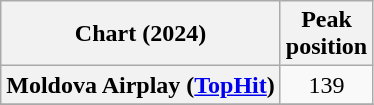<table class="wikitable plainrowheaders">
<tr>
<th scope="col">Chart (2024)</th>
<th scope="col">Peak<br>position</th>
</tr>
<tr>
<th scope="row">Moldova Airplay (<a href='#'>TopHit</a>)</th>
<td style="text-align:center;">139</td>
</tr>
<tr>
</tr>
</table>
